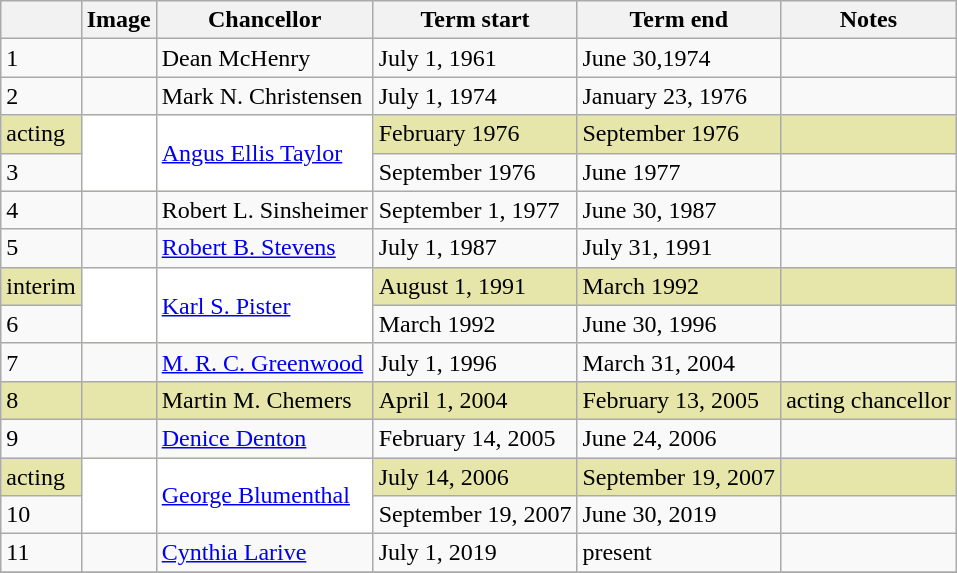<table class=wikitable style="text-align:left">
<tr>
<th></th>
<th>Image</th>
<th>Chancellor</th>
<th>Term start</th>
<th>Term end</th>
<th>Notes</th>
</tr>
<tr>
<td>1</td>
<td></td>
<td>Dean McHenry</td>
<td>July 1, 1961</td>
<td>June 30,1974</td>
<td></td>
</tr>
<tr>
<td>2</td>
<td></td>
<td>Mark N. Christensen</td>
<td>July 1, 1974</td>
<td>January 23, 1976</td>
<td></td>
</tr>
<tr bgcolor="#e6e6aa">
<td>acting</td>
<td rowspan="2" bgcolor="#ffffff"></td>
<td rowspan="2" bgcolor="#ffffff"><a href='#'>Angus Ellis Taylor</a></td>
<td>February 1976</td>
<td>September 1976</td>
<td></td>
</tr>
<tr>
<td>3</td>
<td>September 1976</td>
<td>June 1977</td>
<td></td>
</tr>
<tr>
<td>4</td>
<td></td>
<td>Robert L. Sinsheimer</td>
<td>September 1, 1977</td>
<td>June 30, 1987</td>
<td></td>
</tr>
<tr>
<td>5</td>
<td></td>
<td><a href='#'>Robert B. Stevens</a></td>
<td>July 1, 1987</td>
<td>July 31, 1991</td>
<td></td>
</tr>
<tr bgcolor="#e6e6aa">
<td>interim</td>
<td rowspan="2" bgcolor="#ffffff"></td>
<td rowspan="2" bgcolor="#ffffff"><a href='#'>Karl S. Pister</a></td>
<td>August 1, 1991</td>
<td>March 1992</td>
<td></td>
</tr>
<tr>
<td>6</td>
<td>March 1992</td>
<td>June 30, 1996</td>
<td></td>
</tr>
<tr>
<td>7</td>
<td></td>
<td><a href='#'>M. R. C. Greenwood</a></td>
<td>July 1, 1996</td>
<td>March 31, 2004</td>
<td></td>
</tr>
<tr bgcolor="#e6e6aa">
<td>8</td>
<td></td>
<td>Martin M. Chemers</td>
<td>April 1, 2004</td>
<td>February 13, 2005</td>
<td>acting chancellor</td>
</tr>
<tr>
<td>9</td>
<td></td>
<td><a href='#'>Denice Denton</a></td>
<td>February 14, 2005</td>
<td>June 24, 2006</td>
<td></td>
</tr>
<tr bgcolor="#e6e6aa">
<td>acting</td>
<td rowspan="2" bgcolor="#ffffff"></td>
<td rowspan="2" bgcolor="#ffffff"><a href='#'>George Blumenthal</a></td>
<td>July 14, 2006</td>
<td nowrap>September 19, 2007</td>
<td></td>
</tr>
<tr>
<td>10</td>
<td nowrap>September 19, 2007</td>
<td>June 30, 2019</td>
<td></td>
</tr>
<tr>
<td>11</td>
<td></td>
<td><a href='#'>Cynthia Larive</a></td>
<td>July 1, 2019</td>
<td>present</td>
<td></td>
</tr>
<tr>
</tr>
</table>
